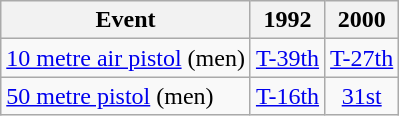<table class="wikitable" style="text-align: center">
<tr>
<th>Event</th>
<th>1992</th>
<th>2000</th>
</tr>
<tr>
<td align=left><a href='#'>10 metre air pistol</a> (men)</td>
<td><a href='#'>T-39th</a></td>
<td><a href='#'>T-27th</a></td>
</tr>
<tr>
<td align=left><a href='#'>50 metre pistol</a> (men)</td>
<td><a href='#'>T-16th</a></td>
<td><a href='#'>31st</a></td>
</tr>
</table>
